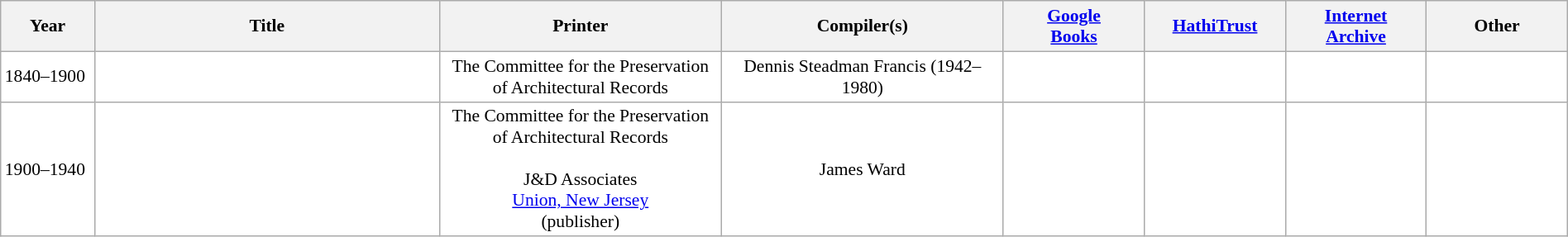<table class="wikitable collapsible sortable" border="0" cellpadding="1" style="color:black; background-color: #FFFFFF; font-size: 90%; width:100%">
<tr>
<th>Year</th>
<th>Title</th>
<th>Printer</th>
<th>Compiler(s)</th>
<th><a href='#'>Google<br>Books</a></th>
<th><a href='#'>HathiTrust</a></th>
<th><a href='#'>Internet<br>Archive</a></th>
<th>Other</th>
</tr>
<tr>
<td width="6%">1840–1900</td>
<td width="22%" data-sort-value="Architects 1900"></td>
<td style="text-align:center" data-sort-value="Committee 1900">The Committee for the Preservation of Architectural Records</td>
<td style="text-align:center" width="18%" data-sort-value="Ward 1900">Dennis Steadman Francis (1942–1980)</td>
<td style="text-align:center" width="9%"></td>
<td style="text-align:center" width="9%"></td>
<td style="text-align:center" width="9%"></td>
<td style="text-align:center" width="9%"></td>
</tr>
<tr>
<td width="6%">1900–1940</td>
<td width="22%" data-sort-value="Architects 1940"></td>
<td style="text-align:center" data-sort-value="Committee 1940">The Committee for the Preservation of Architectural Records<br><br>J&D Associates<br><a href='#'>Union, New Jersey</a><br>(publisher)</td>
<td style="text-align:center" width="18%" data-sort-value="Ward 1940">James Ward</td>
<td style="text-align:center" width="9%"></td>
<td style="text-align:center" width="9%"></td>
<td style="text-align:center" width="9%"></td>
<td style="text-align:center" width="9%"></td>
</tr>
</table>
